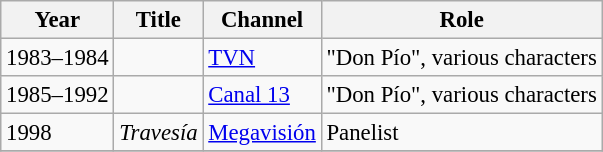<table class="wikitable" style="font-size: 95%;">
<tr>
<th>Year</th>
<th>Title</th>
<th>Channel</th>
<th>Role</th>
</tr>
<tr>
<td>1983–1984</td>
<td><em></em></td>
<td><a href='#'>TVN</a></td>
<td>"Don Pío", various characters</td>
</tr>
<tr>
<td>1985–1992</td>
<td><em></em></td>
<td><a href='#'>Canal 13</a></td>
<td>"Don Pío", various characters</td>
</tr>
<tr>
<td>1998</td>
<td><em>Travesía</em></td>
<td><a href='#'>Megavisión</a></td>
<td>Panelist</td>
</tr>
<tr>
</tr>
</table>
